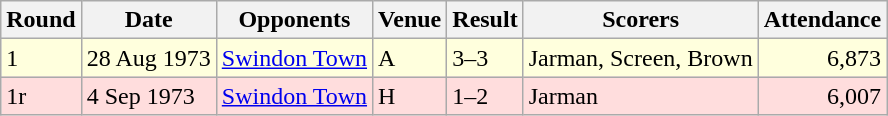<table class="wikitable">
<tr>
<th>Round</th>
<th>Date</th>
<th>Opponents</th>
<th>Venue</th>
<th>Result</th>
<th>Scorers</th>
<th>Attendance</th>
</tr>
<tr bgcolor="#ffffdd">
<td>1</td>
<td>28 Aug 1973</td>
<td><a href='#'>Swindon Town</a></td>
<td>A</td>
<td>3–3</td>
<td>Jarman, Screen, Brown</td>
<td align="right">6,873</td>
</tr>
<tr bgcolor="#ffdddd">
<td>1r</td>
<td>4 Sep 1973</td>
<td><a href='#'>Swindon Town</a></td>
<td>H</td>
<td>1–2</td>
<td>Jarman</td>
<td align="right">6,007</td>
</tr>
</table>
